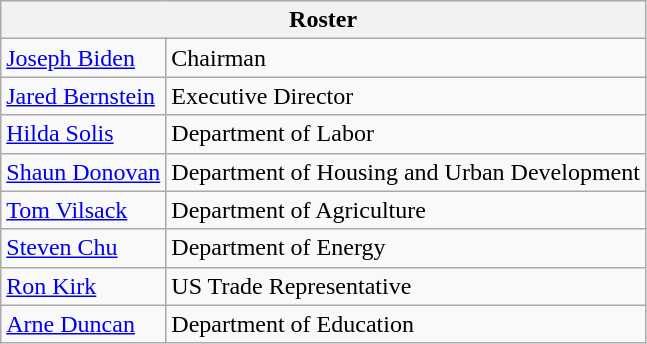<table class="wikitable">
<tr>
<th colspan="2">Roster</th>
</tr>
<tr>
<td><a href='#'>Joseph Biden</a></td>
<td>Chairman</td>
</tr>
<tr>
<td><a href='#'>Jared Bernstein</a></td>
<td>Executive Director</td>
</tr>
<tr>
<td><a href='#'>Hilda Solis</a></td>
<td>Department of Labor</td>
</tr>
<tr>
<td><a href='#'>Shaun Donovan</a></td>
<td>Department of Housing and Urban Development</td>
</tr>
<tr>
<td><a href='#'>Tom Vilsack</a></td>
<td>Department of Agriculture</td>
</tr>
<tr>
<td><a href='#'>Steven Chu</a></td>
<td>Department of Energy</td>
</tr>
<tr>
<td><a href='#'>Ron Kirk</a></td>
<td>US Trade Representative</td>
</tr>
<tr>
<td><a href='#'>Arne Duncan</a></td>
<td>Department of Education</td>
</tr>
</table>
